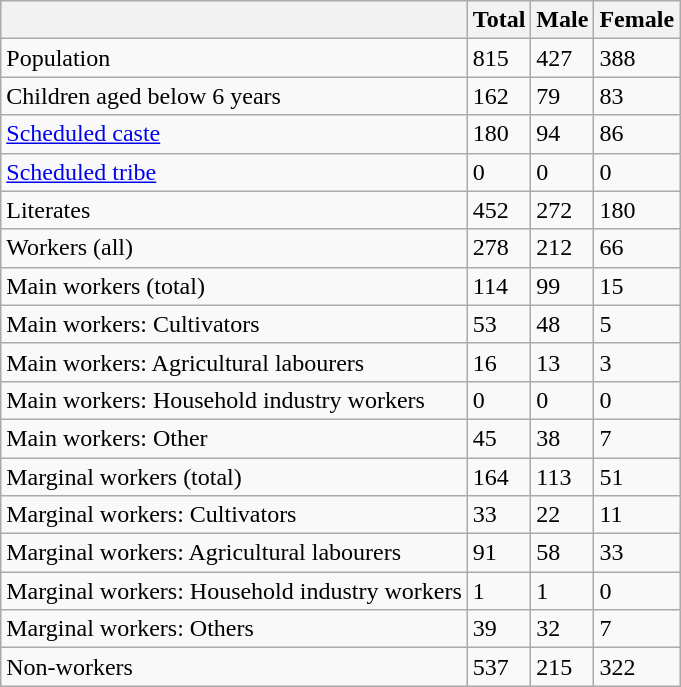<table class="wikitable sortable">
<tr>
<th></th>
<th>Total</th>
<th>Male</th>
<th>Female</th>
</tr>
<tr>
<td>Population</td>
<td>815</td>
<td>427</td>
<td>388</td>
</tr>
<tr>
<td>Children aged below 6 years</td>
<td>162</td>
<td>79</td>
<td>83</td>
</tr>
<tr>
<td><a href='#'>Scheduled caste</a></td>
<td>180</td>
<td>94</td>
<td>86</td>
</tr>
<tr>
<td><a href='#'>Scheduled tribe</a></td>
<td>0</td>
<td>0</td>
<td>0</td>
</tr>
<tr>
<td>Literates</td>
<td>452</td>
<td>272</td>
<td>180</td>
</tr>
<tr>
<td>Workers (all)</td>
<td>278</td>
<td>212</td>
<td>66</td>
</tr>
<tr>
<td>Main workers (total)</td>
<td>114</td>
<td>99</td>
<td>15</td>
</tr>
<tr>
<td>Main workers: Cultivators</td>
<td>53</td>
<td>48</td>
<td>5</td>
</tr>
<tr>
<td>Main workers: Agricultural labourers</td>
<td>16</td>
<td>13</td>
<td>3</td>
</tr>
<tr>
<td>Main workers: Household industry workers</td>
<td>0</td>
<td>0</td>
<td>0</td>
</tr>
<tr>
<td>Main workers: Other</td>
<td>45</td>
<td>38</td>
<td>7</td>
</tr>
<tr>
<td>Marginal workers (total)</td>
<td>164</td>
<td>113</td>
<td>51</td>
</tr>
<tr>
<td>Marginal workers: Cultivators</td>
<td>33</td>
<td>22</td>
<td>11</td>
</tr>
<tr>
<td>Marginal workers: Agricultural labourers</td>
<td>91</td>
<td>58</td>
<td>33</td>
</tr>
<tr>
<td>Marginal workers: Household industry workers</td>
<td>1</td>
<td>1</td>
<td>0</td>
</tr>
<tr>
<td>Marginal workers: Others</td>
<td>39</td>
<td>32</td>
<td>7</td>
</tr>
<tr>
<td>Non-workers</td>
<td>537</td>
<td>215</td>
<td>322</td>
</tr>
</table>
